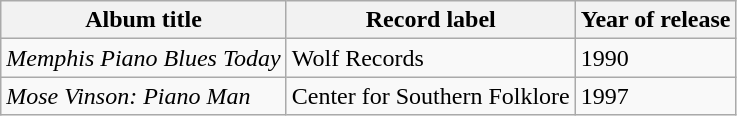<table class="wikitable sortable">
<tr>
<th>Album title</th>
<th>Record label</th>
<th>Year of release</th>
</tr>
<tr>
<td><em>Memphis Piano Blues Today</em></td>
<td>Wolf Records</td>
<td>1990</td>
</tr>
<tr>
<td><em>Mose Vinson: Piano Man</em></td>
<td>Center for Southern Folklore</td>
<td>1997</td>
</tr>
</table>
